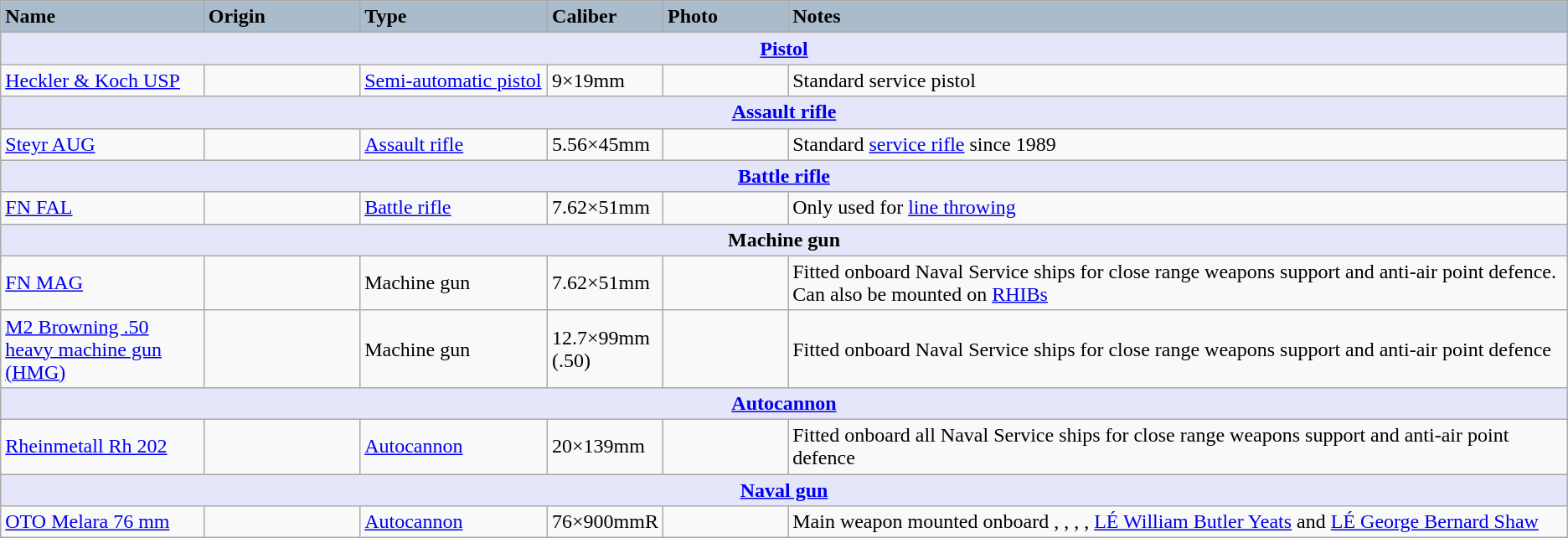<table class="wikitable">
<tr>
<th style="text-align: left; background: #aabccc; width:13%;">Name</th>
<th style="text-align: left; background: #aabccc; width:10%;">Origin</th>
<th style="text-align: left; background: #aabccc; width:12%;">Type</th>
<th style="text-align: left; background: #aabccc; width:7%;">Caliber</th>
<th style="text-align: left; background: #aabccc;width:8%; ">Photo</th>
<th style="text-align: left; background: #aabccc;width:50%;">Notes</th>
</tr>
<tr>
<th style="align: center; background: lavender;" colspan="7"><a href='#'>Pistol</a></th>
</tr>
<tr>
<td><a href='#'>Heckler & Koch USP</a></td>
<td></td>
<td><a href='#'>Semi-automatic pistol</a></td>
<td>9×19mm</td>
<td></td>
<td>Standard service pistol</td>
</tr>
<tr>
<th style="align: center; background: lavender;" colspan="7"><a href='#'>Assault rifle</a></th>
</tr>
<tr>
<td><a href='#'>Steyr AUG</a></td>
<td></td>
<td><a href='#'>Assault rifle</a></td>
<td>5.56×45mm</td>
<td></td>
<td>Standard <a href='#'>service rifle</a> since 1989</td>
</tr>
<tr>
<th style="align: center; background: lavender;" colspan="7"><a href='#'>Battle rifle</a></th>
</tr>
<tr>
<td><a href='#'>FN FAL</a></td>
<td></td>
<td><a href='#'>Battle rifle</a></td>
<td>7.62×51mm</td>
<td></td>
<td>Only used for <a href='#'>line throwing</a></td>
</tr>
<tr>
<th style="align: center; background: lavender;" colspan="7">Machine gun</th>
</tr>
<tr>
<td><a href='#'>FN MAG</a></td>
<td></td>
<td>Machine gun</td>
<td>7.62×51mm</td>
<td></td>
<td>Fitted onboard Naval Service ships for close range weapons support and anti-air point defence. Can also be mounted on <a href='#'>RHIBs</a></td>
</tr>
<tr>
<td><a href='#'>M2 Browning .50 heavy machine gun (HMG)</a></td>
<td></td>
<td>Machine gun</td>
<td>12.7×99mm (.50)</td>
<td></td>
<td>Fitted onboard Naval Service ships for close range weapons support and anti-air point defence</td>
</tr>
<tr>
<th style="align: center; background: lavender;" colspan="7"><a href='#'>Autocannon</a></th>
</tr>
<tr>
<td><a href='#'>Rheinmetall Rh 202</a></td>
<td></td>
<td><a href='#'>Autocannon</a></td>
<td>20×139mm</td>
<td></td>
<td>Fitted onboard all Naval Service ships for close range weapons support and anti-air point defence</td>
</tr>
<tr>
<th style="align: center; background: lavender;" colspan="7"><a href='#'>Naval gun</a></th>
</tr>
<tr>
<td><a href='#'>OTO Melara 76 mm</a></td>
<td></td>
<td><a href='#'>Autocannon</a></td>
<td>76×900mmR</td>
<td></td>
<td>Main weapon mounted onboard , , , , <a href='#'>LÉ William Butler Yeats</a> and <a href='#'>LÉ George Bernard Shaw</a></td>
</tr>
</table>
